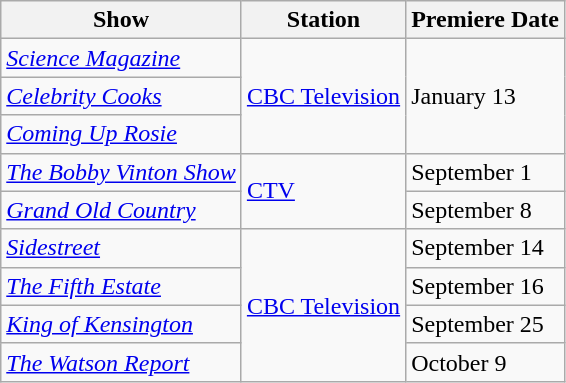<table class="wikitable">
<tr>
<th>Show</th>
<th>Station</th>
<th>Premiere Date</th>
</tr>
<tr>
<td><em><a href='#'>Science Magazine</a></em></td>
<td rowspan="3"><a href='#'>CBC Television</a></td>
<td rowspan="3">January 13</td>
</tr>
<tr>
<td><em><a href='#'>Celebrity Cooks</a></em></td>
</tr>
<tr>
<td><em><a href='#'>Coming Up Rosie</a></em></td>
</tr>
<tr>
<td><em><a href='#'>The Bobby Vinton Show</a></em></td>
<td rowspan="2"><a href='#'>CTV</a></td>
<td>September 1</td>
</tr>
<tr>
<td><em><a href='#'>Grand Old Country</a></em></td>
<td>September 8</td>
</tr>
<tr>
<td><em><a href='#'>Sidestreet</a></em></td>
<td rowspan="4"><a href='#'>CBC Television</a></td>
<td>September 14</td>
</tr>
<tr>
<td><em><a href='#'>The Fifth Estate</a></em></td>
<td>September 16</td>
</tr>
<tr>
<td><em><a href='#'>King of Kensington</a></em></td>
<td>September 25</td>
</tr>
<tr>
<td><em><a href='#'>The Watson Report</a></em></td>
<td>October 9</td>
</tr>
</table>
